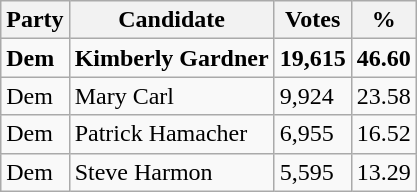<table class="wikitable">
<tr>
<th>Party</th>
<th>Candidate</th>
<th>Votes</th>
<th>%</th>
</tr>
<tr>
<td><strong>Dem</strong></td>
<td><strong>Kimberly Gardner</strong></td>
<td><strong>19,615</strong></td>
<td><strong>46.60</strong></td>
</tr>
<tr>
<td>Dem</td>
<td>Mary Carl</td>
<td>9,924</td>
<td>23.58</td>
</tr>
<tr>
<td>Dem</td>
<td>Patrick Hamacher</td>
<td>6,955</td>
<td>16.52</td>
</tr>
<tr>
<td>Dem</td>
<td>Steve Harmon</td>
<td>5,595</td>
<td>13.29</td>
</tr>
</table>
